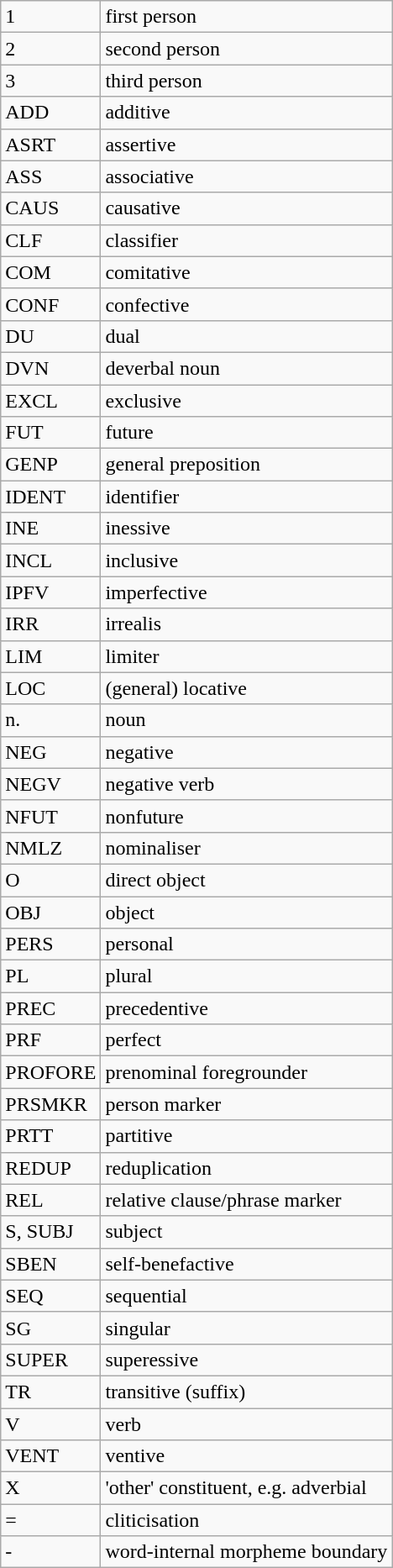<table class="wikitable">
<tr>
<td>1</td>
<td>first  person</td>
</tr>
<tr>
<td>2</td>
<td>second  person</td>
</tr>
<tr>
<td>3</td>
<td>third  person</td>
</tr>
<tr>
<td>ADD</td>
<td>additive</td>
</tr>
<tr>
<td>ASRT</td>
<td>assertive</td>
</tr>
<tr>
<td>ASS</td>
<td>associative</td>
</tr>
<tr>
<td>CAUS</td>
<td>causative</td>
</tr>
<tr>
<td>CLF</td>
<td>classifier</td>
</tr>
<tr>
<td>COM</td>
<td>comitative</td>
</tr>
<tr>
<td>CONF</td>
<td>confective</td>
</tr>
<tr>
<td>DU</td>
<td>dual</td>
</tr>
<tr>
<td>DVN</td>
<td>deverbal noun</td>
</tr>
<tr>
<td>EXCL</td>
<td>exclusive</td>
</tr>
<tr>
<td>FUT</td>
<td>future</td>
</tr>
<tr>
<td>GENP</td>
<td>general preposition</td>
</tr>
<tr>
<td>IDENT</td>
<td>identifier</td>
</tr>
<tr>
<td>INE</td>
<td>inessive</td>
</tr>
<tr>
<td>INCL</td>
<td>inclusive</td>
</tr>
<tr>
<td>IPFV</td>
<td>imperfective</td>
</tr>
<tr>
<td>IRR</td>
<td>irrealis</td>
</tr>
<tr>
<td>LIM</td>
<td>limiter</td>
</tr>
<tr>
<td>LOC</td>
<td>(general) locative</td>
</tr>
<tr>
<td>n.</td>
<td>noun</td>
</tr>
<tr>
<td>NEG</td>
<td>negative</td>
</tr>
<tr>
<td>NEGV</td>
<td>negative verb</td>
</tr>
<tr>
<td>NFUT</td>
<td>nonfuture</td>
</tr>
<tr>
<td>NMLZ</td>
<td>nominaliser</td>
</tr>
<tr>
<td>O</td>
<td>direct object</td>
</tr>
<tr>
<td>OBJ</td>
<td>object</td>
</tr>
<tr>
<td>PERS</td>
<td>personal</td>
</tr>
<tr>
<td>PL</td>
<td>plural</td>
</tr>
<tr>
<td>PREC</td>
<td>precedentive</td>
</tr>
<tr>
<td>PRF</td>
<td>perfect</td>
</tr>
<tr>
<td>PROFORE</td>
<td>prenominal foregrounder</td>
</tr>
<tr>
<td>PRSMKR</td>
<td>person marker</td>
</tr>
<tr>
<td>PRTT</td>
<td>partitive</td>
</tr>
<tr>
<td>REDUP</td>
<td>reduplication</td>
</tr>
<tr>
<td>REL</td>
<td>relative clause/phrase marker</td>
</tr>
<tr>
<td>S, SUBJ</td>
<td>subject</td>
</tr>
<tr>
<td>SBEN</td>
<td>self-benefactive</td>
</tr>
<tr>
<td>SEQ</td>
<td>sequential</td>
</tr>
<tr>
<td>SG</td>
<td>singular</td>
</tr>
<tr>
<td>SUPER</td>
<td>superessive</td>
</tr>
<tr>
<td>TR</td>
<td>transitive (suffix)</td>
</tr>
<tr>
<td>V</td>
<td>verb</td>
</tr>
<tr>
<td>VENT</td>
<td>ventive</td>
</tr>
<tr>
<td>X</td>
<td>'other'  constituent, e.g. adverbial</td>
</tr>
<tr>
<td>=</td>
<td>cliticisation</td>
</tr>
<tr>
<td>-</td>
<td>word-internal morpheme boundary</td>
</tr>
</table>
